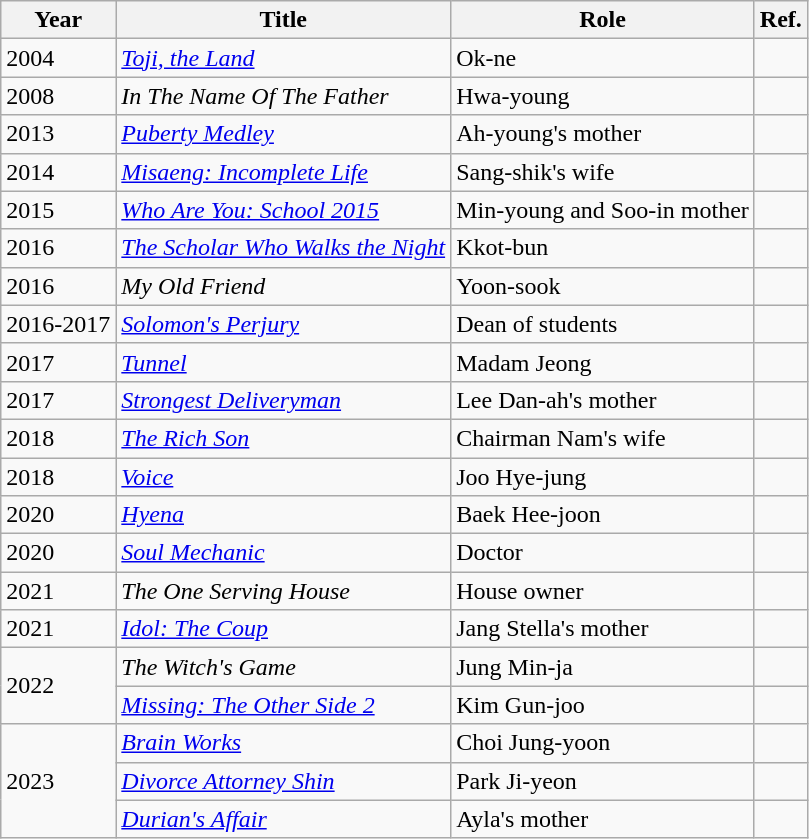<table class="wikitable">
<tr>
<th>Year</th>
<th>Title</th>
<th>Role</th>
<th>Ref.</th>
</tr>
<tr>
<td>2004</td>
<td><em><a href='#'>Toji, the Land</a></em></td>
<td>Ok-ne</td>
<td></td>
</tr>
<tr>
<td>2008</td>
<td><em>In The Name Of The Father</em></td>
<td>Hwa-young</td>
<td></td>
</tr>
<tr>
<td>2013</td>
<td><em><a href='#'>Puberty Medley</a></em></td>
<td>Ah-young's mother</td>
<td></td>
</tr>
<tr>
<td>2014</td>
<td><em><a href='#'>Misaeng: Incomplete Life</a></em></td>
<td>Sang-shik's wife</td>
<td></td>
</tr>
<tr>
<td>2015</td>
<td><em><a href='#'>Who Are You: School 2015</a></em></td>
<td>Min-young and Soo-in mother</td>
<td></td>
</tr>
<tr>
<td>2016</td>
<td><em><a href='#'>The Scholar Who Walks the Night</a></em></td>
<td>Kkot-bun</td>
<td></td>
</tr>
<tr>
<td>2016</td>
<td><em>My Old Friend</em></td>
<td>Yoon-sook</td>
<td></td>
</tr>
<tr>
<td>2016-2017</td>
<td><em><a href='#'>Solomon's Perjury</a></em></td>
<td>Dean of students</td>
<td></td>
</tr>
<tr>
<td>2017</td>
<td><em><a href='#'>Tunnel</a></em></td>
<td>Madam Jeong</td>
<td></td>
</tr>
<tr>
<td>2017</td>
<td><em><a href='#'>Strongest Deliveryman</a></em></td>
<td>Lee Dan-ah's mother</td>
<td></td>
</tr>
<tr>
<td>2018</td>
<td><em><a href='#'>The Rich Son</a></em></td>
<td>Chairman Nam's wife</td>
<td></td>
</tr>
<tr>
<td>2018</td>
<td><em><a href='#'>Voice</a></em></td>
<td>Joo Hye-jung</td>
<td></td>
</tr>
<tr>
<td>2020</td>
<td><em><a href='#'>Hyena</a></em></td>
<td>Baek Hee-joon</td>
<td></td>
</tr>
<tr>
<td>2020</td>
<td><em><a href='#'>Soul Mechanic</a></em></td>
<td>Doctor</td>
<td></td>
</tr>
<tr>
<td>2021</td>
<td><em>The One Serving House</em></td>
<td>House owner</td>
<td></td>
</tr>
<tr>
<td>2021</td>
<td><em><a href='#'>Idol: The Coup</a></em></td>
<td>Jang Stella's mother</td>
<td></td>
</tr>
<tr>
<td rowspan="2">2022</td>
<td><em>The Witch's Game</em></td>
<td>Jung Min-ja</td>
<td></td>
</tr>
<tr>
<td><em><a href='#'>Missing: The Other Side 2</a></em></td>
<td>Kim Gun-joo</td>
<td></td>
</tr>
<tr>
<td rowspan="3">2023</td>
<td><em><a href='#'>Brain Works</a></em></td>
<td>Choi Jung-yoon</td>
<td></td>
</tr>
<tr>
<td><em><a href='#'>Divorce Attorney Shin</a></em></td>
<td>Park Ji-yeon</td>
<td></td>
</tr>
<tr>
<td><em><a href='#'>Durian's Affair</a></em></td>
<td>Ayla's mother</td>
<td></td>
</tr>
</table>
